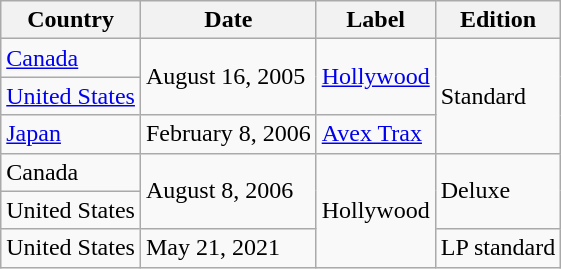<table class="wikitable">
<tr>
<th style="text-align:center;">Country</th>
<th style="text-align:center;">Date</th>
<th style="text-align:center;">Label</th>
<th style="text-align:center;">Edition</th>
</tr>
<tr>
<td><a href='#'>Canada</a></td>
<td rowspan="2">August 16, 2005</td>
<td rowspan="2"><a href='#'>Hollywood</a></td>
<td rowspan="3">Standard</td>
</tr>
<tr>
<td><a href='#'>United States</a></td>
</tr>
<tr>
<td><a href='#'>Japan</a></td>
<td>February 8, 2006</td>
<td><a href='#'>Avex Trax</a></td>
</tr>
<tr>
<td>Canada</td>
<td rowspan="2">August 8, 2006</td>
<td rowspan="3">Hollywood</td>
<td rowspan="2">Deluxe</td>
</tr>
<tr>
<td>United States</td>
</tr>
<tr>
<td>United States</td>
<td>May 21, 2021</td>
<td>LP standard</td>
</tr>
</table>
